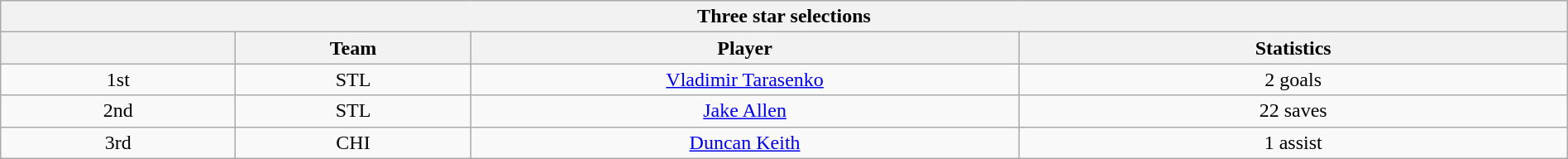<table class="wikitable" style="width:100%;text-align: center;">
<tr>
<th colspan=4>Three star selections</th>
</tr>
<tr>
<th style="width:15%;"></th>
<th style="width:15%;">Team</th>
<th style="width:35%;">Player</th>
<th style="width:35%;">Statistics</th>
</tr>
<tr>
<td>1st</td>
<td>STL</td>
<td><a href='#'>Vladimir Tarasenko</a></td>
<td>2 goals</td>
</tr>
<tr>
<td>2nd</td>
<td>STL</td>
<td><a href='#'>Jake Allen</a></td>
<td>22 saves</td>
</tr>
<tr>
<td>3rd</td>
<td>CHI</td>
<td><a href='#'>Duncan Keith</a></td>
<td>1 assist</td>
</tr>
</table>
